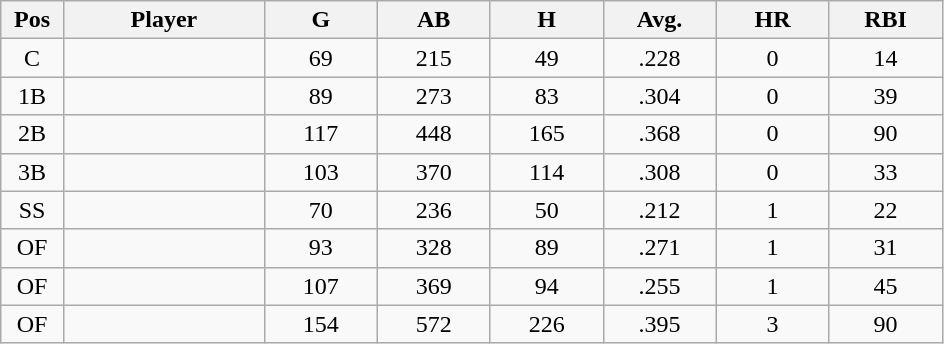<table class="wikitable sortable">
<tr>
<th bgcolor="#DDDDFF" width="5%">Pos</th>
<th bgcolor="#DDDDFF" width="16%">Player</th>
<th bgcolor="#DDDDFF" width="9%">G</th>
<th bgcolor="#DDDDFF" width="9%">AB</th>
<th bgcolor="#DDDDFF" width="9%">H</th>
<th bgcolor="#DDDDFF" width="9%">Avg.</th>
<th bgcolor="#DDDDFF" width="9%">HR</th>
<th bgcolor="#DDDDFF" width="9%">RBI</th>
</tr>
<tr align="center">
<td>C</td>
<td></td>
<td>69</td>
<td>215</td>
<td>49</td>
<td>.228</td>
<td>0</td>
<td>14</td>
</tr>
<tr align="center">
<td>1B</td>
<td></td>
<td>89</td>
<td>273</td>
<td>83</td>
<td>.304</td>
<td>0</td>
<td>39</td>
</tr>
<tr align="center">
<td>2B</td>
<td></td>
<td>117</td>
<td>448</td>
<td>165</td>
<td>.368</td>
<td>0</td>
<td>90</td>
</tr>
<tr align="center">
<td>3B</td>
<td></td>
<td>103</td>
<td>370</td>
<td>114</td>
<td>.308</td>
<td>0</td>
<td>33</td>
</tr>
<tr align="center">
<td>SS</td>
<td></td>
<td>70</td>
<td>236</td>
<td>50</td>
<td>.212</td>
<td>1</td>
<td>22</td>
</tr>
<tr align="center">
<td>OF</td>
<td></td>
<td>93</td>
<td>328</td>
<td>89</td>
<td>.271</td>
<td>1</td>
<td>31</td>
</tr>
<tr align="center">
<td>OF</td>
<td></td>
<td>107</td>
<td>369</td>
<td>94</td>
<td>.255</td>
<td>1</td>
<td>45</td>
</tr>
<tr align="center">
<td>OF</td>
<td></td>
<td>154</td>
<td>572</td>
<td>226</td>
<td>.395</td>
<td>3</td>
<td>90</td>
</tr>
</table>
